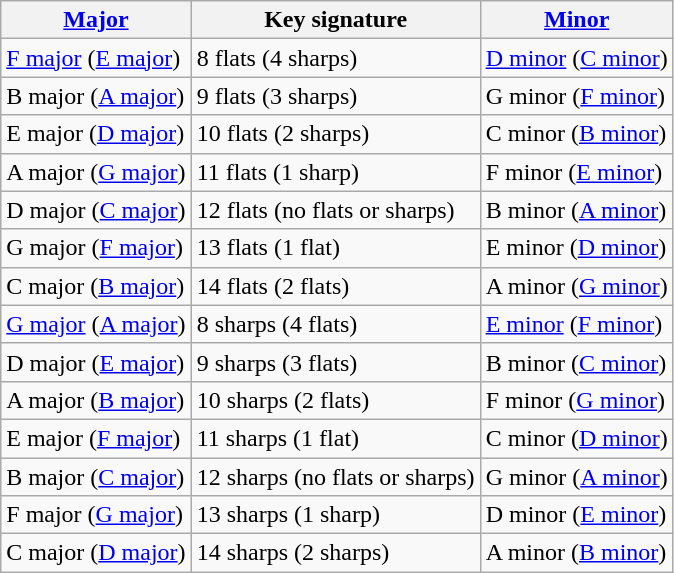<table class="wikitable">
<tr>
<th><a href='#'>Major</a></th>
<th>Key signature</th>
<th><a href='#'>Minor</a></th>
</tr>
<tr>
<td><a href='#'>F major</a> (<a href='#'>E major</a>)</td>
<td>8 flats (4 sharps)</td>
<td><a href='#'>D minor</a> (<a href='#'>C minor</a>)</td>
</tr>
<tr>
<td>B major (<a href='#'>A major</a>)</td>
<td>9 flats (3 sharps)</td>
<td>G minor (<a href='#'>F minor</a>)</td>
</tr>
<tr>
<td>E major (<a href='#'>D major</a>)</td>
<td>10 flats (2 sharps)</td>
<td>C minor (<a href='#'>B minor</a>)</td>
</tr>
<tr>
<td>A major (<a href='#'>G major</a>)</td>
<td>11 flats (1 sharp)</td>
<td>F minor (<a href='#'>E minor</a>)</td>
</tr>
<tr>
<td>D major (<a href='#'>C major</a>)</td>
<td>12 flats (no flats or sharps)</td>
<td>B minor (<a href='#'>A minor</a>)</td>
</tr>
<tr>
<td>G major (<a href='#'>F major</a>)</td>
<td>13 flats (1 flat)</td>
<td>E minor (<a href='#'>D minor</a>)</td>
</tr>
<tr>
<td>C major (<a href='#'>B major</a>)</td>
<td>14 flats (2 flats)</td>
<td>A minor (<a href='#'>G minor</a>)</td>
</tr>
<tr>
<td><a href='#'>G major</a> (<a href='#'>A major</a>)</td>
<td>8 sharps (4 flats)</td>
<td><a href='#'>E minor</a> (<a href='#'>F minor</a>)</td>
</tr>
<tr>
<td>D major (<a href='#'>E major</a>)</td>
<td>9 sharps (3 flats)</td>
<td B-sharp minor>B minor (<a href='#'>C minor</a>)</td>
</tr>
<tr>
<td>A major (<a href='#'>B major</a>)</td>
<td>10 sharps (2 flats)</td>
<td>F minor (<a href='#'>G minor</a>)</td>
</tr>
<tr>
<td>E major (<a href='#'>F major</a>)</td>
<td>11 sharps (1 flat)</td>
<td>C minor (<a href='#'>D minor</a>)</td>
</tr>
<tr>
<td>B major (<a href='#'>C major</a>)</td>
<td>12 sharps (no flats or sharps)</td>
<td>G minor (<a href='#'>A minor</a>)</td>
</tr>
<tr>
<td>F major (<a href='#'>G major</a>)</td>
<td>13 sharps (1 sharp)</td>
<td>D minor (<a href='#'>E minor</a>)</td>
</tr>
<tr>
<td>C major (<a href='#'>D major</a>)</td>
<td>14 sharps (2 sharps)</td>
<td>A minor (<a href='#'>B minor</a>)</td>
</tr>
</table>
